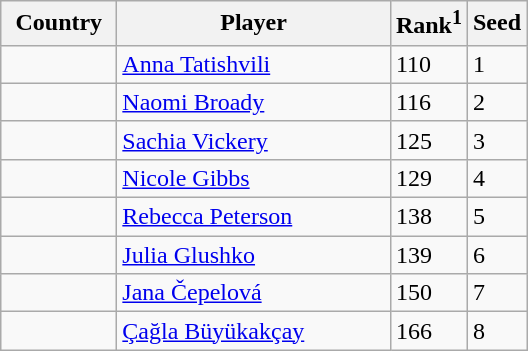<table class="sortable wikitable">
<tr>
<th width="70">Country</th>
<th width="175">Player</th>
<th>Rank<sup>1</sup></th>
<th>Seed</th>
</tr>
<tr>
<td></td>
<td><a href='#'>Anna Tatishvili</a></td>
<td>110</td>
<td>1</td>
</tr>
<tr>
<td></td>
<td><a href='#'>Naomi Broady</a></td>
<td>116</td>
<td>2</td>
</tr>
<tr>
<td></td>
<td><a href='#'>Sachia Vickery</a></td>
<td>125</td>
<td>3</td>
</tr>
<tr>
<td></td>
<td><a href='#'>Nicole Gibbs</a></td>
<td>129</td>
<td>4</td>
</tr>
<tr>
<td></td>
<td><a href='#'>Rebecca Peterson</a></td>
<td>138</td>
<td>5</td>
</tr>
<tr>
<td></td>
<td><a href='#'>Julia Glushko</a></td>
<td>139</td>
<td>6</td>
</tr>
<tr>
<td></td>
<td><a href='#'>Jana Čepelová</a></td>
<td>150</td>
<td>7</td>
</tr>
<tr>
<td></td>
<td><a href='#'>Çağla Büyükakçay</a></td>
<td>166</td>
<td>8</td>
</tr>
</table>
